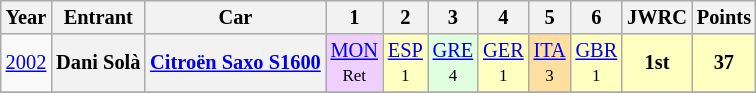<table class="wikitable" border="1" style="text-align:center; font-size:85%;">
<tr>
<th>Year</th>
<th>Entrant</th>
<th>Car</th>
<th>1</th>
<th>2</th>
<th>3</th>
<th>4</th>
<th>5</th>
<th>6</th>
<th>JWRC</th>
<th>Points</th>
</tr>
<tr>
<td><a href='#'>2002</a></td>
<th nowrap>Dani Solà</th>
<th nowrap><a href='#'>Citroën Saxo S1600</a></th>
<td style="background:#EFCFFF;"><a href='#'>MON</a><br><small>Ret</small></td>
<td style="background:#FFFFBF;"><a href='#'>ESP</a><br><small>1</small></td>
<td style="background:#DFFFDF;"><a href='#'>GRE</a><br><small>4</small></td>
<td style="background:#FFFFBF;"><a href='#'>GER</a><br><small>1</small></td>
<td style="background:#FFDF9F;"><a href='#'>ITA</a><br><small>3</small></td>
<td style="background:#FFFFBF;"><a href='#'>GBR</a><br><small>1</small></td>
<td style="background:#FFFFBF;"><strong>1st</strong></td>
<td style="background:#FFFFBF;"><strong>37</strong></td>
</tr>
<tr>
</tr>
</table>
